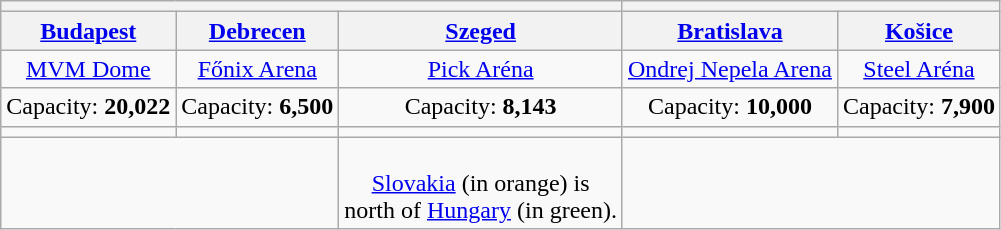<table class="wikitable" style="text-align: center;">
<tr>
<th colspan="3"></th>
<th colspan="2"></th>
</tr>
<tr>
<th><a href='#'>Budapest</a></th>
<th><a href='#'>Debrecen</a></th>
<th><a href='#'>Szeged</a></th>
<th><a href='#'>Bratislava</a></th>
<th><a href='#'>Košice</a></th>
</tr>
<tr>
<td><a href='#'>MVM Dome</a></td>
<td><a href='#'>Főnix Arena</a></td>
<td><a href='#'>Pick Aréna</a></td>
<td><a href='#'>Ondrej Nepela Arena</a></td>
<td><a href='#'>Steel Aréna</a></td>
</tr>
<tr>
<td>Capacity: <strong>20,022</strong></td>
<td>Capacity: <strong>6,500</strong></td>
<td>Capacity: <strong>8,143</strong></td>
<td>Capacity: <strong>10,000</strong></td>
<td>Capacity: <strong>7,900</strong></td>
</tr>
<tr>
<td></td>
<td></td>
<td></td>
<td></td>
<td></td>
</tr>
<tr>
<td colspan="2"></td>
<td><br><a href='#'>Slovakia</a> (in orange) is<br>north of <a href='#'>Hungary</a> (in green).</td>
<td colspan="3"></td>
</tr>
</table>
